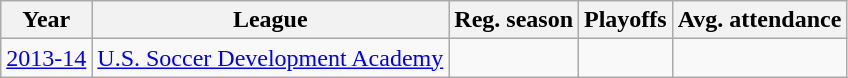<table class="wikitable">
<tr>
<th>Year</th>
<th>League</th>
<th>Reg. season</th>
<th>Playoffs</th>
<th>Avg. attendance</th>
</tr>
<tr>
<td><a href='#'>2013-14</a></td>
<td><a href='#'>U.S. Soccer Development Academy</a></td>
<td></td>
<td></td>
<td></td>
</tr>
</table>
